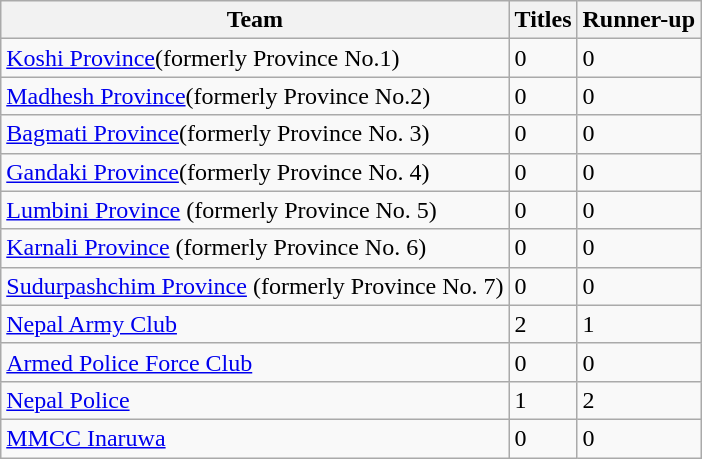<table class="wikitable">
<tr>
<th>Team</th>
<th>Titles</th>
<th>Runner-up</th>
</tr>
<tr>
<td><a href='#'>Koshi Province</a>(formerly Province No.1)</td>
<td>0</td>
<td>0</td>
</tr>
<tr>
<td><a href='#'>Madhesh Province</a>(formerly Province No.2)</td>
<td>0</td>
<td>0</td>
</tr>
<tr>
<td><a href='#'>Bagmati Province</a>(formerly Province No. 3)</td>
<td>0</td>
<td>0</td>
</tr>
<tr>
<td><a href='#'>Gandaki Province</a>(formerly Province No. 4)</td>
<td>0</td>
<td>0</td>
</tr>
<tr>
<td><a href='#'>Lumbini Province</a> (formerly Province No. 5)</td>
<td>0</td>
<td>0</td>
</tr>
<tr>
<td><a href='#'>Karnali Province</a> (formerly Province No. 6)</td>
<td>0</td>
<td>0</td>
</tr>
<tr>
<td><a href='#'>Sudurpashchim Province</a> (formerly Province No. 7)</td>
<td>0</td>
<td>0</td>
</tr>
<tr>
<td><a href='#'>Nepal Army Club</a></td>
<td>2</td>
<td>1</td>
</tr>
<tr>
<td><a href='#'>Armed Police Force Club</a></td>
<td>0</td>
<td>0</td>
</tr>
<tr>
<td><a href='#'>Nepal Police</a></td>
<td>1</td>
<td>2</td>
</tr>
<tr>
<td><a href='#'>MMCC Inaruwa</a></td>
<td>0</td>
<td>0</td>
</tr>
</table>
